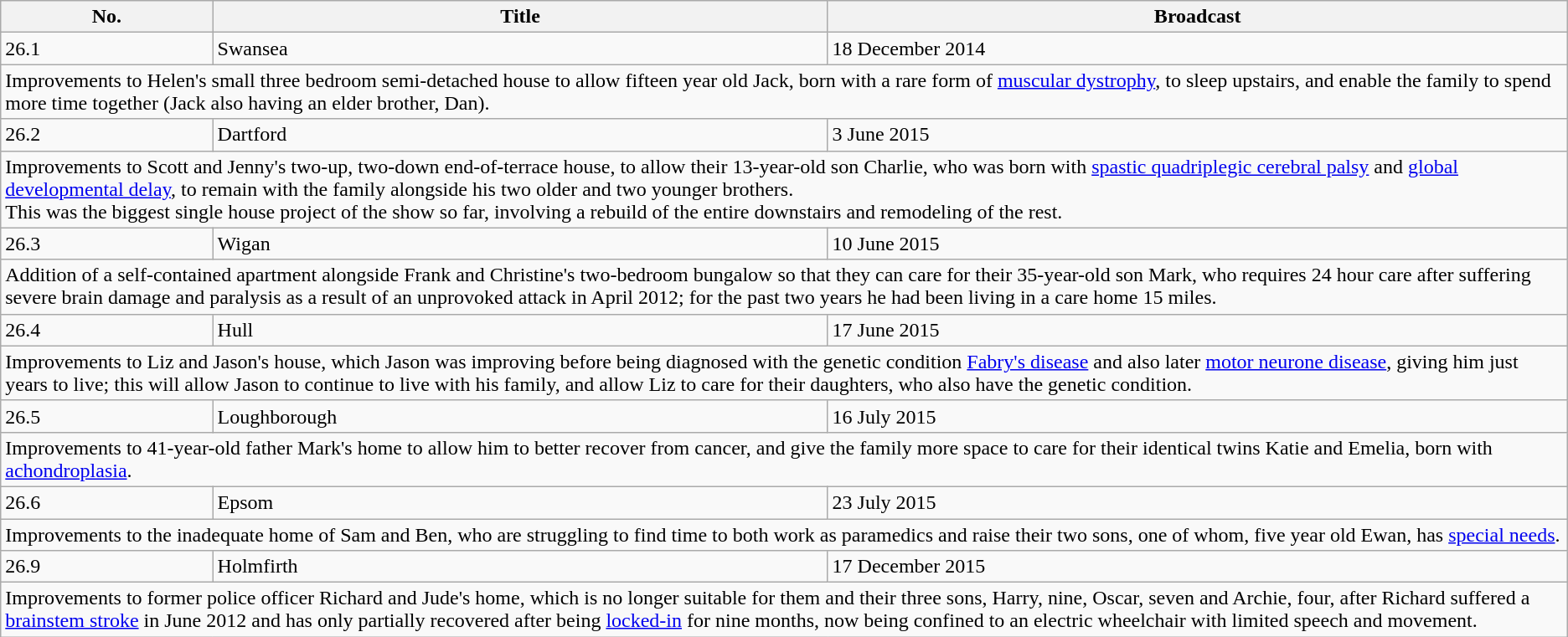<table class="wikitable">
<tr>
<th>No.</th>
<th>Title</th>
<th>Broadcast</th>
</tr>
<tr>
<td>26.1</td>
<td>Swansea</td>
<td>18 December 2014</td>
</tr>
<tr>
<td colspan="3">Improvements to Helen's small three bedroom semi-detached house to allow fifteen year old Jack, born with a rare form of <a href='#'>muscular dystrophy</a>, to sleep upstairs, and enable the family to spend more time together (Jack also having an elder brother, Dan).</td>
</tr>
<tr>
<td>26.2</td>
<td>Dartford</td>
<td>3 June 2015</td>
</tr>
<tr>
<td colspan="3">Improvements to Scott and Jenny's two-up, two-down end-of-terrace house, to allow their 13-year-old son Charlie, who was born with <a href='#'>spastic quadriplegic cerebral palsy</a> and <a href='#'>global developmental delay</a>, to remain with the family alongside his two older and two younger brothers.<br>This was the biggest single house project of the show so far, involving a rebuild of the entire downstairs and remodeling of the rest.</td>
</tr>
<tr>
<td>26.3</td>
<td>Wigan</td>
<td>10 June 2015</td>
</tr>
<tr>
<td colspan="3">Addition of a self-contained apartment alongside Frank and Christine's two-bedroom bungalow so that they can care for their 35-year-old son Mark, who requires 24 hour care after suffering severe brain damage and paralysis as a result of an unprovoked attack in April 2012; for the past two years he had been living in a care home 15 miles.</td>
</tr>
<tr>
<td>26.4</td>
<td>Hull</td>
<td>17 June 2015</td>
</tr>
<tr>
<td colspan="3">Improvements to Liz and Jason's house, which Jason was improving before being diagnosed with the genetic condition <a href='#'>Fabry's disease</a> and also later <a href='#'>motor neurone disease</a>, giving him just years to live; this will allow Jason to continue to live with his family, and allow Liz to care for their daughters, who also have the genetic condition.</td>
</tr>
<tr>
<td>26.5</td>
<td>Loughborough</td>
<td>16 July 2015</td>
</tr>
<tr>
<td colspan="3">Improvements to 41-year-old father Mark's home to allow him to better recover from cancer, and give the family more space to care for their identical twins Katie and Emelia, born with <a href='#'>achondroplasia</a>.</td>
</tr>
<tr>
<td>26.6</td>
<td>Epsom</td>
<td>23 July 2015</td>
</tr>
<tr>
<td colspan="3">Improvements to the inadequate home of Sam and Ben, who are struggling to find time to both work as paramedics and raise their two sons, one of whom, five year old Ewan, has <a href='#'>special needs</a>.</td>
</tr>
<tr>
<td>26.9</td>
<td>Holmfirth</td>
<td>17 December 2015</td>
</tr>
<tr>
<td colspan="3">Improvements to former police officer Richard and Jude's home, which is no longer suitable for them and their three sons, Harry, nine, Oscar, seven and Archie, four, after Richard suffered a <a href='#'>brainstem stroke</a> in June 2012 and has only partially recovered after being <a href='#'>locked-in</a> for nine months, now being confined to an electric wheelchair with limited speech and movement.</td>
</tr>
</table>
